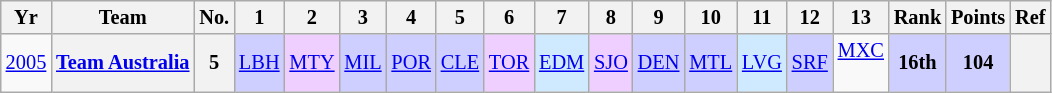<table class="wikitable" style="text-align:center; font-size:85%">
<tr>
<th>Yr</th>
<th>Team</th>
<th>No.</th>
<th>1</th>
<th>2</th>
<th>3</th>
<th>4</th>
<th>5</th>
<th>6</th>
<th>7</th>
<th>8</th>
<th>9</th>
<th>10</th>
<th>11</th>
<th>12</th>
<th>13</th>
<th>Rank</th>
<th>Points</th>
<th>Ref</th>
</tr>
<tr>
<td><a href='#'>2005</a></td>
<th nowrap><a href='#'>Team Australia</a></th>
<th>5</th>
<td style="background:#CFCFFF;"><a href='#'>LBH</a><br></td>
<td style="background:#EFCFFF;"><a href='#'>MTY</a><br></td>
<td style="background:#CFCFFF;"><a href='#'>MIL</a><br></td>
<td style="background:#CFCFFF;"><a href='#'>POR</a><br></td>
<td style="background:#CFCFFF;"><a href='#'>CLE</a><br></td>
<td style="background:#EFCFFF;"><a href='#'>TOR</a><br></td>
<td style="background:#CFEAFF;"><a href='#'>EDM</a><br></td>
<td style="background:#EFCFFF;"><a href='#'>SJO</a><br></td>
<td style="background:#CFCFFF;"><a href='#'>DEN</a><br></td>
<td style="background:#CFCFFF;"><a href='#'>MTL</a><br></td>
<td style="background:#CFEAFF;"><a href='#'>LVG</a><br></td>
<td style="background:#CFCFFF;"><a href='#'>SRF</a><br></td>
<td><a href='#'>MXC</a><br> </td>
<td style="background:#CFCFFF;"><strong>16th</strong></td>
<td style="background:#CFCFFF;"><strong>104</strong></td>
<th></th>
</tr>
</table>
